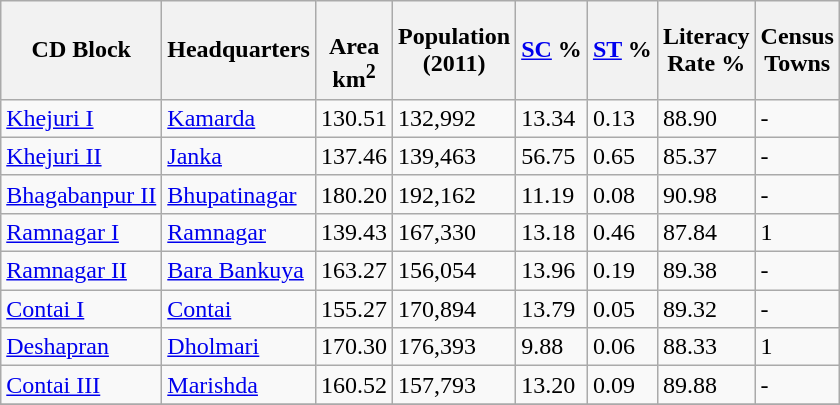<table class="wikitable sortable">
<tr>
<th>CD Block</th>
<th>Headquarters</th>
<th><br>Area<br>km<sup>2</sup></th>
<th>Population<br>(2011)</th>
<th><a href='#'>SC</a> %</th>
<th><a href='#'>ST</a> %</th>
<th>Literacy<br> Rate %</th>
<th>Census<br>Towns</th>
</tr>
<tr>
<td><a href='#'>Khejuri I</a></td>
<td><a href='#'>Kamarda</a></td>
<td>130.51</td>
<td>132,992</td>
<td>13.34</td>
<td>0.13</td>
<td>88.90</td>
<td>-</td>
</tr>
<tr>
<td><a href='#'>Khejuri II</a></td>
<td><a href='#'>Janka</a></td>
<td>137.46</td>
<td>139,463</td>
<td>56.75</td>
<td>0.65</td>
<td>85.37</td>
<td>-</td>
</tr>
<tr>
<td><a href='#'>Bhagabanpur II</a></td>
<td><a href='#'>Bhupatinagar</a></td>
<td>180.20</td>
<td>192,162</td>
<td>11.19</td>
<td>0.08</td>
<td>90.98</td>
<td>-</td>
</tr>
<tr>
<td><a href='#'>Ramnagar I</a></td>
<td><a href='#'>Ramnagar</a></td>
<td>139.43</td>
<td>167,330</td>
<td>13.18</td>
<td>0.46</td>
<td>87.84</td>
<td>1</td>
</tr>
<tr>
<td><a href='#'>Ramnagar II</a></td>
<td><a href='#'>Bara Bankuya</a></td>
<td>163.27</td>
<td>156,054</td>
<td>13.96</td>
<td>0.19</td>
<td>89.38</td>
<td>-</td>
</tr>
<tr>
<td><a href='#'>Contai I</a></td>
<td><a href='#'>Contai</a></td>
<td>155.27</td>
<td>170,894</td>
<td>13.79</td>
<td>0.05</td>
<td>89.32</td>
<td>-</td>
</tr>
<tr>
<td><a href='#'>Deshapran</a></td>
<td><a href='#'>Dholmari</a></td>
<td>170.30</td>
<td>176,393</td>
<td>9.88</td>
<td>0.06</td>
<td>88.33</td>
<td>1</td>
</tr>
<tr>
<td><a href='#'>Contai III</a></td>
<td><a href='#'>Marishda</a></td>
<td>160.52</td>
<td>157,793</td>
<td>13.20</td>
<td>0.09</td>
<td>89.88</td>
<td>-</td>
</tr>
<tr>
</tr>
</table>
